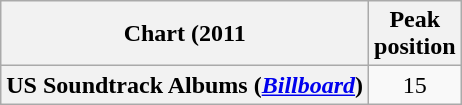<table class="wikitable sortable plainrowheaders" style="text-align:center">
<tr>
<th scope="col">Chart (2011</th>
<th scope="col">Peak<br>position</th>
</tr>
<tr>
<th scope="row">US Soundtrack Albums (<em><a href='#'>Billboard</a></em>)</th>
<td>15</td>
</tr>
</table>
